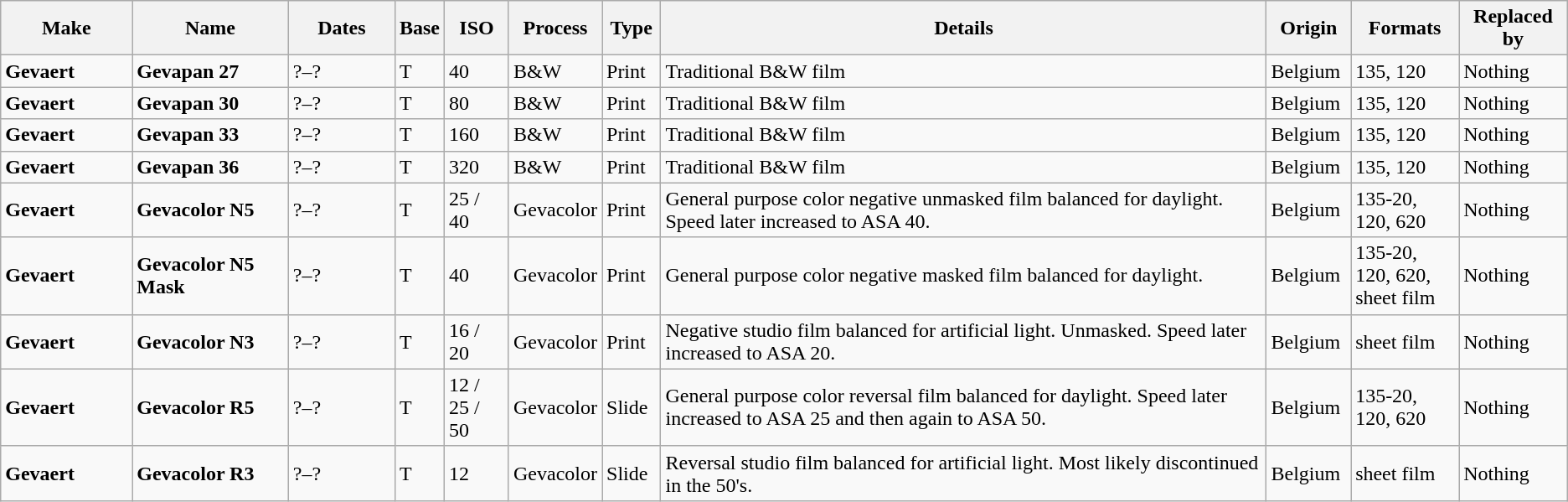<table class="wikitable">
<tr>
<th scope="col" style="width: 100px;">Make</th>
<th scope="col" style="width: 120px;">Name</th>
<th scope="col" style="width: 80px;">Dates</th>
<th scope="col" style="width: 30px;">Base</th>
<th scope="col" style="width: 45px;">ISO</th>
<th scope="col" style="width: 40px;">Process</th>
<th scope="col" style="width: 40px;">Type</th>
<th scope="col" style="width: 500px;">Details</th>
<th scope="col" style="width: 60px;">Origin</th>
<th scope="col" style="width: 80px;">Formats</th>
<th scope="col" style="width: 80px;">Replaced by</th>
</tr>
<tr>
<td><strong>Gevaert</strong></td>
<td><strong>Gevapan 27</strong></td>
<td>?–?</td>
<td>T</td>
<td>40</td>
<td>B&W</td>
<td>Print</td>
<td>Traditional B&W film</td>
<td>Belgium</td>
<td>135, 120</td>
<td>Nothing</td>
</tr>
<tr>
<td><strong>Gevaert</strong></td>
<td><strong>Gevapan 30</strong></td>
<td>?–?</td>
<td>T</td>
<td>80</td>
<td>B&W</td>
<td>Print</td>
<td>Traditional B&W film</td>
<td>Belgium</td>
<td>135, 120</td>
<td>Nothing</td>
</tr>
<tr>
<td><strong>Gevaert</strong></td>
<td><strong>Gevapan 33</strong></td>
<td>?–?</td>
<td>T</td>
<td>160</td>
<td>B&W</td>
<td>Print</td>
<td>Traditional B&W film</td>
<td>Belgium</td>
<td>135, 120</td>
<td>Nothing</td>
</tr>
<tr>
<td><strong>Gevaert</strong></td>
<td><strong>Gevapan 36</strong></td>
<td>?–?</td>
<td>T</td>
<td>320</td>
<td>B&W</td>
<td>Print</td>
<td>Traditional B&W film</td>
<td>Belgium</td>
<td>135, 120</td>
<td>Nothing</td>
</tr>
<tr>
<td><strong>Gevaert</strong></td>
<td><strong>Gevacolor N5</strong></td>
<td>?–?</td>
<td>T</td>
<td>25 / 40</td>
<td>Gevacolor</td>
<td>Print</td>
<td>General purpose color negative unmasked film balanced for daylight. Speed later increased to ASA 40.</td>
<td>Belgium</td>
<td>135-20, 120, 620</td>
<td>Nothing</td>
</tr>
<tr>
<td><strong>Gevaert</strong></td>
<td><strong>Gevacolor N5 Mask</strong></td>
<td>?–?</td>
<td>T</td>
<td>40</td>
<td>Gevacolor</td>
<td>Print</td>
<td>General purpose color negative masked film balanced for daylight.</td>
<td>Belgium</td>
<td>135-20, 120, 620, sheet film</td>
<td>Nothing</td>
</tr>
<tr>
<td><strong>Gevaert</strong></td>
<td><strong>Gevacolor N3</strong></td>
<td>?–?</td>
<td>T</td>
<td>16 / 20</td>
<td>Gevacolor</td>
<td>Print</td>
<td>Negative studio film balanced for artificial light. Unmasked. Speed later increased to ASA 20.</td>
<td>Belgium</td>
<td>sheet film</td>
<td>Nothing</td>
</tr>
<tr>
<td><strong>Gevaert</strong></td>
<td><strong>Gevacolor R5</strong></td>
<td>?–?</td>
<td>T</td>
<td>12 / 25 / 50</td>
<td>Gevacolor</td>
<td>Slide</td>
<td>General purpose color reversal film balanced for daylight. Speed later increased to ASA 25 and then again to ASA 50.</td>
<td>Belgium</td>
<td>135-20, 120, 620</td>
<td>Nothing</td>
</tr>
<tr>
<td><strong>Gevaert</strong></td>
<td><strong>Gevacolor R3</strong></td>
<td>?–?</td>
<td>T</td>
<td>12</td>
<td>Gevacolor</td>
<td>Slide</td>
<td>Reversal studio film balanced for artificial light. Most likely discontinued in the 50's.</td>
<td>Belgium</td>
<td>sheet film</td>
<td>Nothing</td>
</tr>
</table>
